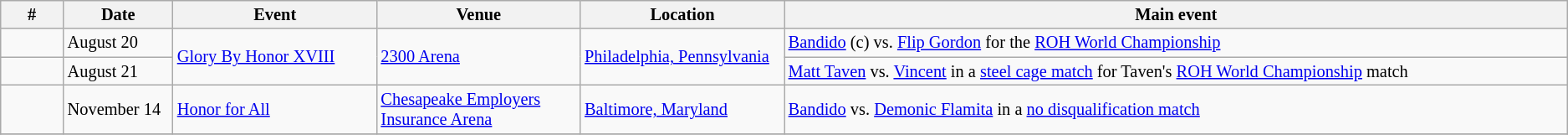<table class="sortable wikitable succession-box" style="font-size:85%;">
<tr>
<th width=4%>#</th>
<th width=7%>Date</th>
<th width=13%>Event</th>
<th width=13%>Venue</th>
<th width=13%>Location</th>
<th width=50%>Main event</th>
</tr>
<tr>
<td></td>
<td>August 20</td>
<td rowspan=2><a href='#'>Glory By Honor XVIII</a></td>
<td rowspan=2><a href='#'>2300 Arena</a></td>
<td rowspan=2><a href='#'>Philadelphia, Pennsylvania</a></td>
<td><a href='#'>Bandido</a> (c) vs. <a href='#'>Flip Gordon</a> for the <a href='#'>ROH World Championship</a></td>
</tr>
<tr>
<td></td>
<td>August 21</td>
<td><a href='#'>Matt Taven</a> vs. <a href='#'>Vincent</a> in a <a href='#'>steel cage match</a> for Taven's <a href='#'>ROH World Championship</a> match</td>
</tr>
<tr>
<td></td>
<td>November 14</td>
<td><a href='#'>Honor for All</a></td>
<td><a href='#'>Chesapeake Employers Insurance Arena</a></td>
<td><a href='#'>Baltimore, Maryland</a></td>
<td><a href='#'>Bandido</a> vs. <a href='#'>Demonic Flamita</a> in a <a href='#'>no disqualification match</a></td>
</tr>
<tr>
</tr>
</table>
